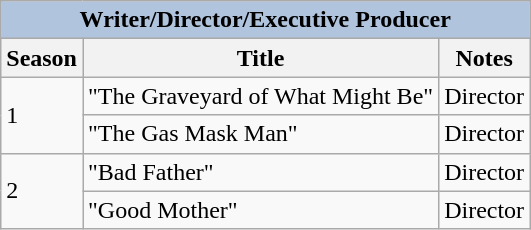<table class="wikitable" style="font-size: 100%;">
<tr>
<th colspan="3" style=" background: LightSteelBlue;">Writer/Director/Executive Producer</th>
</tr>
<tr>
<th>Season</th>
<th>Title</th>
<th>Notes</th>
</tr>
<tr>
<td style= align="center" rowspan="2">1</td>
<td>"The Graveyard of What Might Be"</td>
<td>Director</td>
</tr>
<tr>
<td>"The Gas Mask Man"</td>
<td>Director</td>
</tr>
<tr>
<td style= align="center" rowspan="2">2</td>
<td>"Bad Father"</td>
<td>Director</td>
</tr>
<tr>
<td>"Good Mother"</td>
<td>Director</td>
</tr>
</table>
